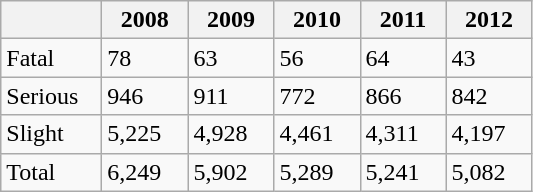<table class="wikitable">
<tr>
<th style="width:60px;"></th>
<th style="width:50px;">2008</th>
<th style="width:50px;">2009</th>
<th style="width:50px;">2010</th>
<th style="width:50px;">2011</th>
<th style="width:50px;">2012</th>
</tr>
<tr>
<td>Fatal</td>
<td>78</td>
<td>63</td>
<td>56</td>
<td>64</td>
<td>43</td>
</tr>
<tr>
<td>Serious</td>
<td>946</td>
<td>911</td>
<td>772</td>
<td>866</td>
<td>842</td>
</tr>
<tr>
<td>Slight</td>
<td>5,225</td>
<td>4,928</td>
<td>4,461</td>
<td>4,311</td>
<td>4,197</td>
</tr>
<tr>
<td>Total</td>
<td>6,249</td>
<td>5,902</td>
<td>5,289</td>
<td>5,241</td>
<td>5,082</td>
</tr>
</table>
